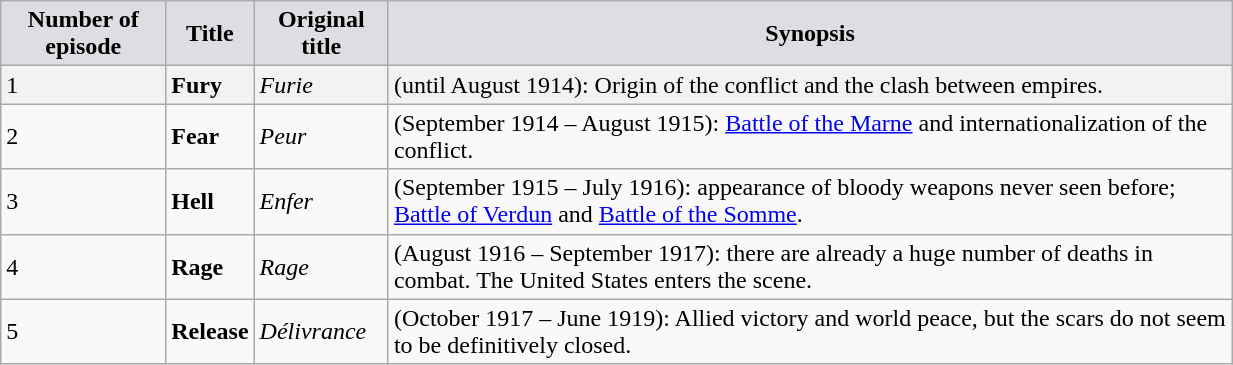<table class="wikitable" width=65%>
<tr>
<th style="background-color: #DEDDE2">Number of episode</th>
<th style="background-color: #DEDDE2">Title</th>
<th style="background-color: #DEDDE2">Original title</th>
<th style="background-color: #DEDDE2">Synopsis</th>
</tr>
<tr style="background-color: #F2F2F2;" |>
<td>1</td>
<td><strong>Fury</strong></td>
<td><em>Furie</em></td>
<td>(until August 1914): Origin of the conflict and the clash between empires.</td>
</tr>
<tr>
<td>2</td>
<td><strong>Fear</strong></td>
<td><em>Peur</em></td>
<td>(September 1914 – August 1915): <a href='#'>Battle of the Marne</a> and internationalization of the conflict.</td>
</tr>
<tr>
<td>3</td>
<td><strong>Hell</strong></td>
<td><em>Enfer</em></td>
<td>(September 1915 – July 1916): appearance of bloody weapons never seen before; <a href='#'>Battle of Verdun</a> and <a href='#'>Battle of the Somme</a>.</td>
</tr>
<tr>
<td>4</td>
<td><strong>Rage</strong></td>
<td><em>Rage</em></td>
<td>(August 1916 – September 1917): there are already a huge number of deaths in combat. The United States enters the scene.</td>
</tr>
<tr>
<td>5</td>
<td><strong>Release</strong></td>
<td><em>Délivrance</em></td>
<td>(October 1917 – June 1919): Allied victory and world peace, but the scars do not seem to be definitively closed.</td>
</tr>
</table>
